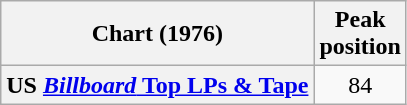<table class="wikitable plainrowheaders" style="text-align:center">
<tr>
<th>Chart (1976)</th>
<th>Peak<br>position</th>
</tr>
<tr>
<th scope="row">US <a href='#'><em>Billboard</em> Top LPs & Tape</a></th>
<td>84</td>
</tr>
</table>
